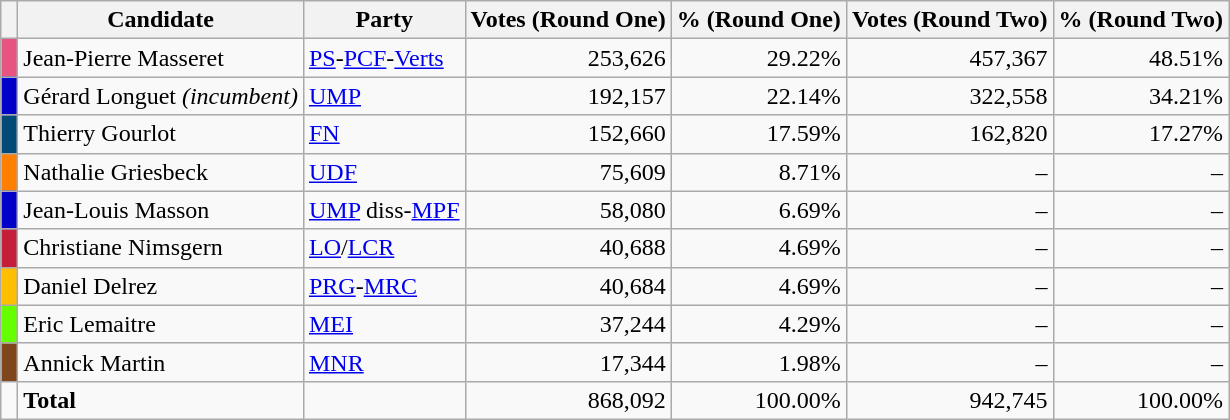<table class="wikitable" style="text-align:right">
<tr>
<th></th>
<th>Candidate</th>
<th>Party</th>
<th>Votes (Round One)</th>
<th>% (Round One)</th>
<th>Votes (Round Two)</th>
<th>% (Round Two)</th>
</tr>
<tr>
<td bgcolor="#E75480"> </td>
<td align=left>Jean-Pierre Masseret</td>
<td align=left><a href='#'>PS</a>-<a href='#'>PCF</a>-<a href='#'>Verts</a></td>
<td>253,626</td>
<td>29.22%</td>
<td>457,367</td>
<td>48.51%</td>
</tr>
<tr>
<td bgcolor="#0000c8"> </td>
<td align=left>Gérard Longuet  <em>(incumbent)</em></td>
<td align=left><a href='#'>UMP</a></td>
<td>192,157</td>
<td>22.14%</td>
<td>322,558</td>
<td>34.21%</td>
</tr>
<tr>
<td bgcolor="#004A77"> </td>
<td align=left>Thierry Gourlot</td>
<td align=left><a href='#'>FN</a></td>
<td>152,660</td>
<td>17.59%</td>
<td>162,820</td>
<td>17.27%</td>
</tr>
<tr>
<td bgcolor="#FF7F00"> </td>
<td align=left>Nathalie Griesbeck</td>
<td align=left><a href='#'>UDF</a></td>
<td>75,609</td>
<td>8.71%</td>
<td>–</td>
<td>–</td>
</tr>
<tr>
<td bgcolor="#0000c8"> </td>
<td align=left>Jean-Louis Masson</td>
<td align=left><a href='#'>UMP</a> diss-<a href='#'>MPF</a></td>
<td>58,080</td>
<td>6.69%</td>
<td>–</td>
<td>–</td>
</tr>
<tr>
<td bgcolor="#C41E3A"> </td>
<td align=left>Christiane Nimsgern</td>
<td align=left><a href='#'>LO</a>/<a href='#'>LCR</a></td>
<td>40,688</td>
<td>4.69%</td>
<td>–</td>
<td>–</td>
</tr>
<tr>
<td bgcolor="#FFBF00"> </td>
<td align=left>Daniel Delrez</td>
<td align=left><a href='#'>PRG</a>-<a href='#'>MRC</a></td>
<td>40,684</td>
<td>4.69%</td>
<td>–</td>
<td>–</td>
</tr>
<tr>
<td bgcolor="#66FF00"> </td>
<td align=left>Eric Lemaitre</td>
<td align=left><a href='#'>MEI</a></td>
<td>37,244</td>
<td>4.29%</td>
<td>–</td>
<td>–</td>
</tr>
<tr>
<td bgcolor="#80461B"> </td>
<td align=left>Annick Martin</td>
<td align=left><a href='#'>MNR</a></td>
<td>17,344</td>
<td>1.98%</td>
<td>–</td>
<td>–</td>
</tr>
<tr>
<td></td>
<td align=left><strong>Total</strong></td>
<td align=left></td>
<td>868,092</td>
<td>100.00%</td>
<td>942,745</td>
<td>100.00%</td>
</tr>
</table>
